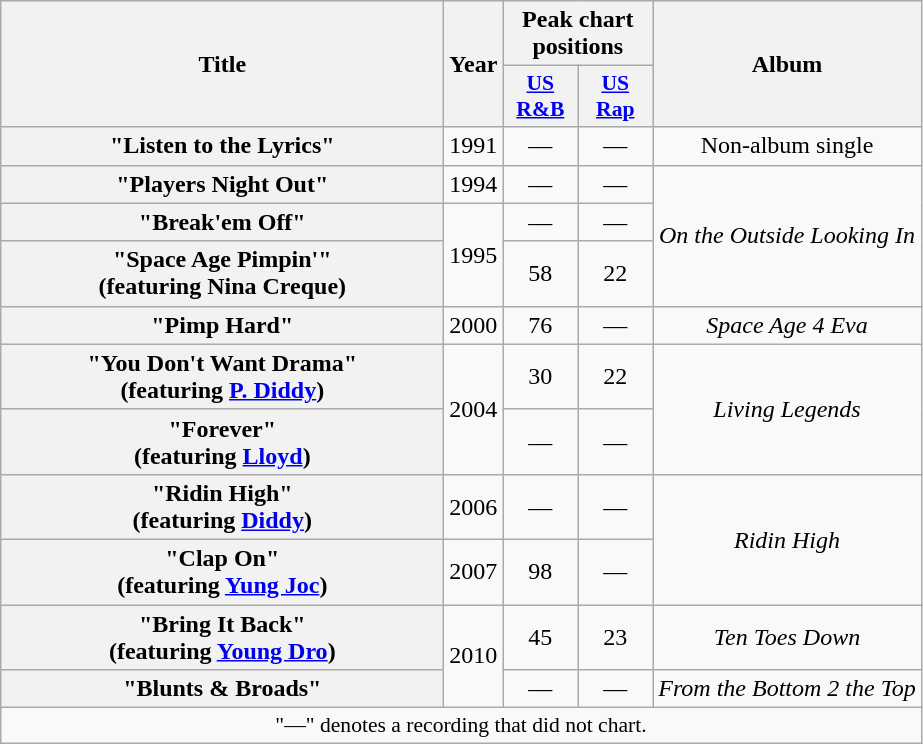<table class="wikitable plainrowheaders" style="text-align:center;">
<tr>
<th scope="col" rowspan="2" style="width:18em;">Title</th>
<th scope="col" rowspan="2">Year</th>
<th colspan="2">Peak chart positions</th>
<th scope="col" rowspan="2">Album</th>
</tr>
<tr>
<th scope="col" style="width:3em;font-size:90%;"><a href='#'>US R&B</a><br></th>
<th scope="col" style="width:3em;font-size:90%;"><a href='#'>US Rap</a><br></th>
</tr>
<tr>
<th scope="row">"Listen to the Lyrics"</th>
<td>1991</td>
<td>—</td>
<td>—</td>
<td>Non-album single</td>
</tr>
<tr>
<th scope="row">"Players Night Out"</th>
<td>1994</td>
<td>—</td>
<td>—</td>
<td rowspan="3"><em>On the Outside Looking In</em></td>
</tr>
<tr>
<th scope="row">"Break'em Off"</th>
<td rowspan="2">1995</td>
<td>—</td>
<td>—</td>
</tr>
<tr On Top Of The World>
<th scope="row">"Space Age Pimpin'"<br><span>(featuring Nina Creque)</span></th>
<td>58</td>
<td>22</td>
</tr>
<tr On Top Of The World>
<th scope="row">"Pimp Hard"</th>
<td>2000</td>
<td>76</td>
<td>—</td>
<td><em>Space Age 4 Eva</em></td>
</tr>
<tr>
<th scope="row">"You Don't Want Drama"<br><span>(featuring <a href='#'>P. Diddy</a>)</span></th>
<td rowspan="2">2004</td>
<td>30</td>
<td>22</td>
<td rowspan="2"><em>Living Legends</em></td>
</tr>
<tr>
<th scope="row">"Forever"<br><span>(featuring <a href='#'>Lloyd</a>)</span></th>
<td>—</td>
<td>—</td>
</tr>
<tr>
<th scope="row">"Ridin High"<br><span>(featuring <a href='#'>Diddy</a>)</span></th>
<td>2006</td>
<td>—</td>
<td>—</td>
<td rowspan="2"><em>Ridin High</em></td>
</tr>
<tr>
<th scope="row">"Clap On"<br><span>(featuring <a href='#'>Yung Joc</a>)</span></th>
<td>2007</td>
<td>98</td>
<td>—</td>
</tr>
<tr>
<th scope="row">"Bring It Back"<br><span>(featuring <a href='#'>Young Dro</a>)</span></th>
<td rowspan="2">2010</td>
<td>45</td>
<td>23</td>
<td><em>Ten Toes Down</em></td>
</tr>
<tr>
<th scope="row">"Blunts & Broads"</th>
<td>—</td>
<td>—</td>
<td><em>From the Bottom 2 the Top</em></td>
</tr>
<tr>
<td colspan="12" style="font-size:90%">"—" denotes a recording that did not chart.</td>
</tr>
</table>
